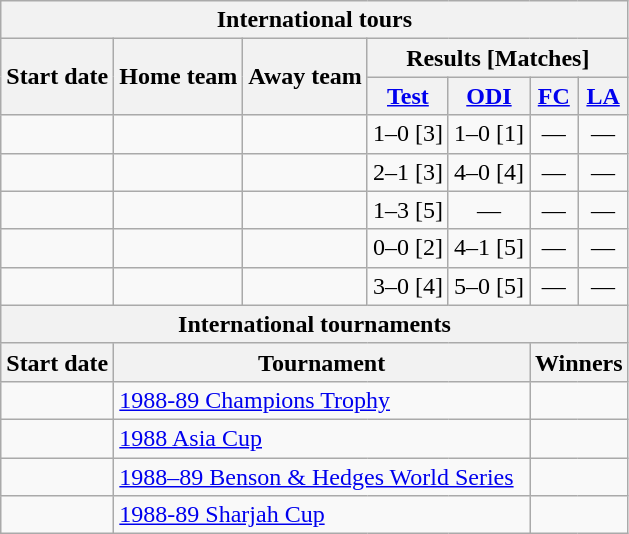<table class="wikitable">
<tr>
<th colspan="7">International tours</th>
</tr>
<tr>
<th rowspan="2">Start date</th>
<th rowspan="2">Home team</th>
<th rowspan="2">Away team</th>
<th colspan="4">Results [Matches]</th>
</tr>
<tr>
<th><a href='#'>Test</a></th>
<th><a href='#'>ODI</a></th>
<th><a href='#'>FC</a></th>
<th><a href='#'>LA</a></th>
</tr>
<tr>
<td><a href='#'></a></td>
<td></td>
<td></td>
<td>1–0 [3]</td>
<td>1–0 [1]</td>
<td ; style="text-align:center">—</td>
<td ; style="text-align:center">—</td>
</tr>
<tr>
<td><a href='#'></a></td>
<td></td>
<td></td>
<td>2–1 [3]</td>
<td>4–0 [4]</td>
<td ; style="text-align:center">—</td>
<td ; style="text-align:center">—</td>
</tr>
<tr>
<td><a href='#'></a></td>
<td></td>
<td></td>
<td>1–3 [5]</td>
<td ; style="text-align:center">—</td>
<td ; style="text-align:center">—</td>
<td ; style="text-align:center">—</td>
</tr>
<tr>
<td><a href='#'></a></td>
<td></td>
<td></td>
<td>0–0 [2]</td>
<td>4–1 [5]</td>
<td ; style="text-align:center">—</td>
<td ; style="text-align:center">—</td>
</tr>
<tr>
<td><a href='#'></a></td>
<td></td>
<td></td>
<td>3–0 [4]</td>
<td>5–0 [5]</td>
<td ; style="text-align:center">—</td>
<td ; style="text-align:center">—</td>
</tr>
<tr>
<th colspan="7">International tournaments</th>
</tr>
<tr>
<th>Start date</th>
<th colspan="4">Tournament</th>
<th colspan="2">Winners</th>
</tr>
<tr>
<td><a href='#'></a></td>
<td colspan="4"> <a href='#'>1988-89 Champions Trophy</a></td>
<td colspan="2"></td>
</tr>
<tr>
<td><a href='#'></a></td>
<td colspan="4"> <a href='#'>1988 Asia Cup</a></td>
<td colspan="2"></td>
</tr>
<tr>
<td><a href='#'></a></td>
<td colspan="4"> <a href='#'>1988–89 Benson & Hedges World Series</a></td>
<td colspan="2"></td>
</tr>
<tr>
<td><a href='#'></a></td>
<td colspan="4"> <a href='#'>1988-89 Sharjah Cup</a></td>
<td colspan="2"></td>
</tr>
</table>
